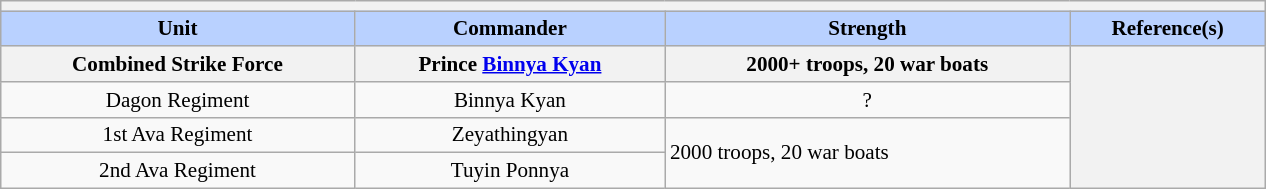<table class="wikitable collapsible" style="min-width:60em; margin:0.3em auto; font-size:88%;">
<tr>
<th colspan=5></th>
</tr>
<tr>
<th style="background-color:#B9D1FF">Unit</th>
<th style="background-color:#B9D1FF">Commander</th>
<th style="background-color:#B9D1FF">Strength</th>
<th style="background-color:#B9D1FF">Reference(s)</th>
</tr>
<tr>
<th colspan="1">Combined Strike Force</th>
<th colspan="1">Prince <a href='#'>Binnya Kyan</a></th>
<th colspan="1">2000+ troops, 20 war boats</th>
<th rowspan="4"></th>
</tr>
<tr>
<td align="center">Dagon Regiment</td>
<td align="center">Binnya Kyan</td>
<td align="center">?</td>
</tr>
<tr>
<td align="center">1st Ava Regiment</td>
<td align="center">Zeyathingyan</td>
<td rowspan="2">2000 troops, 20 war boats</td>
</tr>
<tr>
<td align="center">2nd Ava Regiment</td>
<td align="center">Tuyin Ponnya</td>
</tr>
</table>
